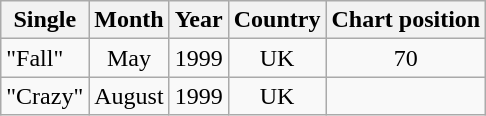<table class="wikitable">
<tr>
<th align="left">Single</th>
<th align="left">Month</th>
<th align="left">Year</th>
<th align="left">Country</th>
<th style="text-align:center;">Chart position</th>
</tr>
<tr>
<td align="left">"Fall"</td>
<td style="text-align:center;">May</td>
<td style="text-align:center;">1999</td>
<td style="text-align:center;">UK</td>
<td style="text-align:center;">70</td>
</tr>
<tr>
<td align="left">"Crazy"</td>
<td style="text-align:center;">August</td>
<td style="text-align:center;">1999</td>
<td style="text-align:center;">UK</td>
<td style="text-align:center;"></td>
</tr>
</table>
